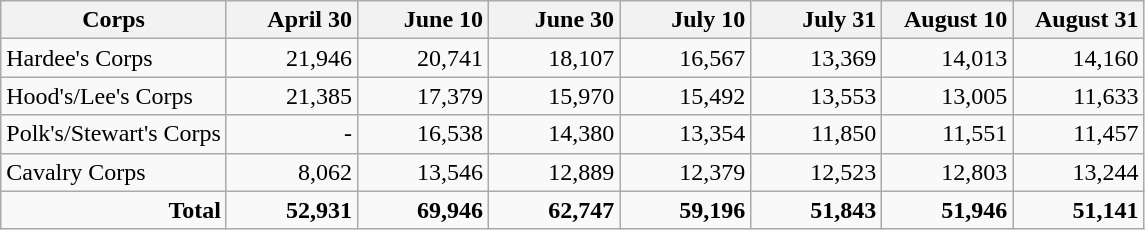<table class="wikitable">
<tr>
<th>Corps</th>
<th width=80px; style="text-align: right;">April 30</th>
<th width=80px; style="text-align: right;">June 10</th>
<th width=80px; style="text-align: right;">June 30</th>
<th width=80px; style="text-align: right;">July 10</th>
<th width=80px; style="text-align: right;">July 31</th>
<th width=80px; style="text-align: right;">August 10</th>
<th width=80px; style="text-align: right;">August 31</th>
</tr>
<tr>
<td>Hardee's Corps</td>
<td style="text-align: right;">21,946</td>
<td style="text-align: right;">20,741</td>
<td style="text-align: right;">18,107</td>
<td style="text-align: right;">16,567</td>
<td style="text-align: right;">13,369</td>
<td style="text-align: right;">14,013</td>
<td style="text-align: right;">14,160</td>
</tr>
<tr>
<td>Hood's/Lee's Corps</td>
<td style="text-align: right;">21,385</td>
<td style="text-align: right;">17,379</td>
<td style="text-align: right;">15,970</td>
<td style="text-align: right;">15,492</td>
<td style="text-align: right;">13,553</td>
<td style="text-align: right;">13,005</td>
<td style="text-align: right;">11,633</td>
</tr>
<tr>
<td>Polk's/Stewart's Corps</td>
<td style="text-align: right;">- </td>
<td style="text-align: right;">16,538</td>
<td style="text-align: right;">14,380</td>
<td style="text-align: right;">13,354</td>
<td style="text-align: right;">11,850</td>
<td style="text-align: right;">11,551</td>
<td style="text-align: right;">11,457</td>
</tr>
<tr>
<td>Cavalry Corps</td>
<td style="text-align: right;">8,062</td>
<td style="text-align: right;">13,546</td>
<td style="text-align: right;">12,889</td>
<td style="text-align: right;">12,379</td>
<td style="text-align: right;">12,523</td>
<td style="text-align: right;">12,803</td>
<td style="text-align: right;">13,244</td>
</tr>
<tr>
<td style="text-align: right; font-weight: bold;">Total</td>
<td style="text-align: right; font-weight: bold;">52,931</td>
<td style="text-align: right; font-weight: bold;">69,946</td>
<td style="text-align: right; font-weight: bold;">62,747</td>
<td style="text-align: right; font-weight: bold;">59,196</td>
<td style="text-align: right; font-weight: bold;">51,843</td>
<td style="text-align: right; font-weight: bold;">51,946</td>
<td style="text-align: right; font-weight: bold;">51,141</td>
</tr>
</table>
